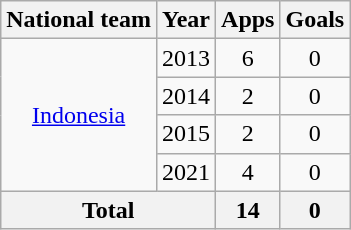<table class=wikitable style=text-align:center>
<tr>
<th>National team</th>
<th>Year</th>
<th>Apps</th>
<th>Goals</th>
</tr>
<tr>
<td rowspan="4"><a href='#'>Indonesia</a></td>
<td>2013</td>
<td>6</td>
<td>0</td>
</tr>
<tr>
<td>2014</td>
<td>2</td>
<td>0</td>
</tr>
<tr>
<td>2015</td>
<td>2</td>
<td>0</td>
</tr>
<tr>
<td>2021</td>
<td>4</td>
<td>0</td>
</tr>
<tr>
<th colspan=2>Total</th>
<th>14</th>
<th>0</th>
</tr>
</table>
